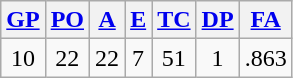<table class="wikitable">
<tr>
<th><a href='#'>GP</a></th>
<th><a href='#'>PO</a></th>
<th><a href='#'>A</a></th>
<th><a href='#'>E</a></th>
<th><a href='#'>TC</a></th>
<th><a href='#'>DP</a></th>
<th><a href='#'>FA</a></th>
</tr>
<tr align=center>
<td>10</td>
<td>22</td>
<td>22</td>
<td>7</td>
<td>51</td>
<td>1</td>
<td>.863</td>
</tr>
</table>
